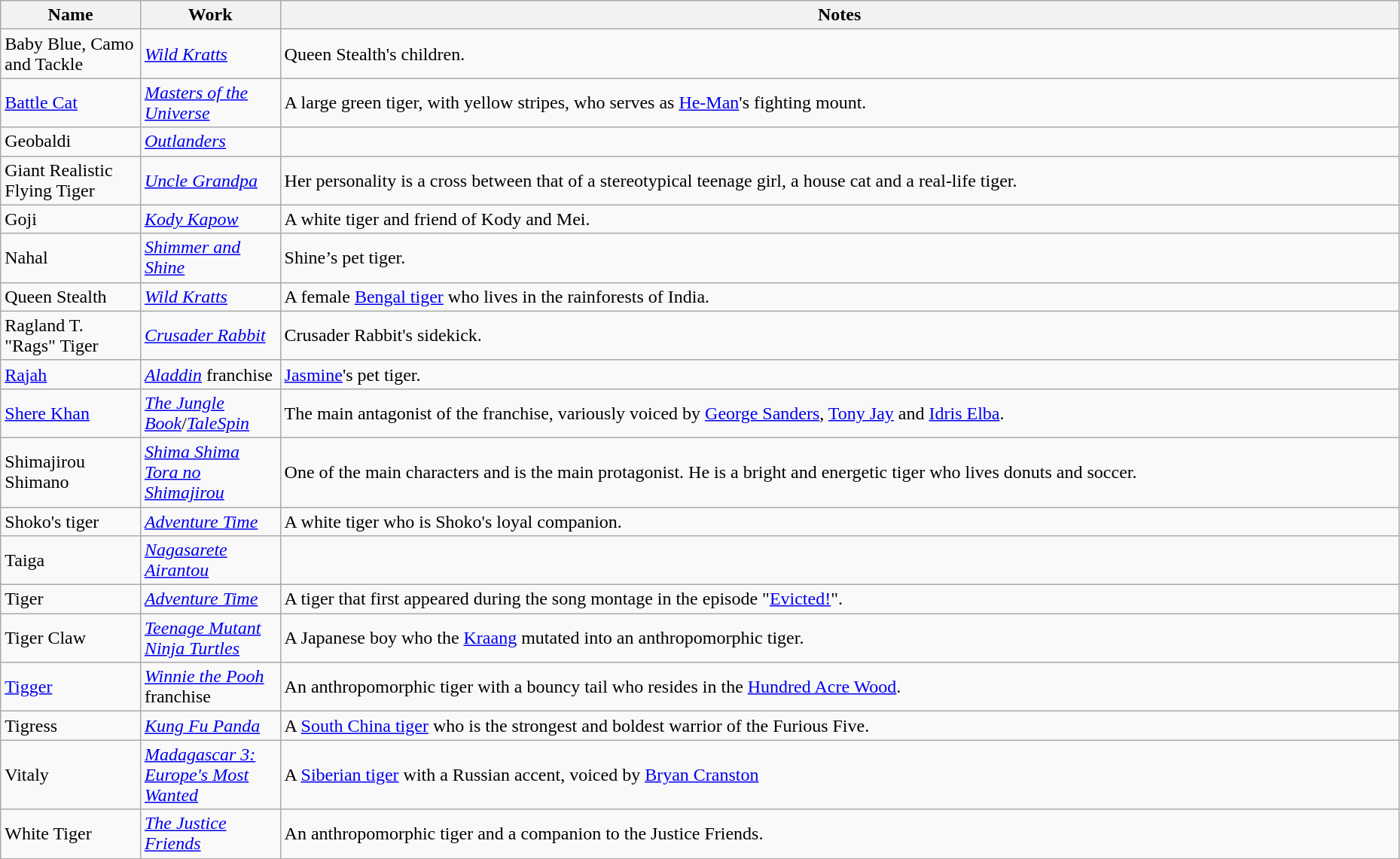<table class="wikitable sortable" style="width:98%">
<tr>
<th style="width:10%">Name</th>
<th style="width:10%">Work</th>
<th>Notes</th>
</tr>
<tr>
<td>Baby Blue, Camo and Tackle</td>
<td><em><a href='#'>Wild Kratts</a></em></td>
<td>Queen Stealth's children.</td>
</tr>
<tr>
<td><a href='#'>Battle Cat</a></td>
<td><em><a href='#'>Masters of the Universe</a></em></td>
<td>A large green tiger, with yellow stripes, who serves as <a href='#'>He-Man</a>'s fighting mount.</td>
</tr>
<tr>
<td>Geobaldi</td>
<td><em><a href='#'>Outlanders</a></em></td>
<td></td>
</tr>
<tr>
<td>Giant Realistic Flying Tiger</td>
<td><em><a href='#'>Uncle Grandpa</a></em></td>
<td>Her personality is a cross between that of a stereotypical teenage girl, a house cat and a real-life tiger.</td>
</tr>
<tr>
<td>Goji</td>
<td><em><a href='#'>Kody Kapow</a></em></td>
<td>A white tiger and friend of Kody and Mei.</td>
</tr>
<tr>
<td>Nahal</td>
<td><em><a href='#'>Shimmer and Shine</a></em></td>
<td>Shine’s pet tiger.</td>
</tr>
<tr>
<td>Queen Stealth</td>
<td><em><a href='#'>Wild Kratts</a></em></td>
<td>A female <a href='#'>Bengal tiger</a> who lives in the rainforests of India.</td>
</tr>
<tr>
<td>Ragland T. "Rags" Tiger</td>
<td><em><a href='#'>Crusader Rabbit</a></em></td>
<td>Crusader Rabbit's sidekick.</td>
</tr>
<tr>
<td><a href='#'>Rajah</a></td>
<td><em><a href='#'>Aladdin</a></em> franchise</td>
<td><a href='#'>Jasmine</a>'s pet tiger.</td>
</tr>
<tr>
<td><a href='#'>Shere Khan</a></td>
<td><em><a href='#'>The Jungle Book</a></em>/<em><a href='#'>TaleSpin</a></em></td>
<td>The main antagonist of the franchise, variously voiced by <a href='#'>George Sanders</a>, <a href='#'>Tony Jay</a> and <a href='#'>Idris Elba</a>.</td>
</tr>
<tr>
<td>Shimajirou Shimano</td>
<td><em><a href='#'>Shima Shima Tora no Shimajirou</a></em></td>
<td>One of the main characters and is the main protagonist. He is a bright and energetic tiger who lives donuts and soccer.</td>
</tr>
<tr>
<td>Shoko's tiger</td>
<td><em><a href='#'>Adventure Time</a></em></td>
<td>A white tiger who is Shoko's loyal companion.</td>
</tr>
<tr>
<td>Taiga</td>
<td><em><a href='#'>Nagasarete Airantou</a></em></td>
<td></td>
</tr>
<tr>
<td>Tiger</td>
<td><em><a href='#'>Adventure Time</a></em></td>
<td>A tiger that first appeared during the song montage in the episode "<a href='#'>Evicted!</a>".</td>
</tr>
<tr>
<td>Tiger Claw</td>
<td><em><a href='#'>Teenage Mutant Ninja Turtles</a></em></td>
<td>A Japanese boy who the <a href='#'>Kraang</a> mutated into an anthropomorphic tiger.</td>
</tr>
<tr>
<td><a href='#'>Tigger</a></td>
<td><em><a href='#'>Winnie the Pooh</a></em> franchise</td>
<td>An anthropomorphic tiger with a bouncy tail who resides in the <a href='#'>Hundred Acre Wood</a>.</td>
</tr>
<tr>
<td>Tigress</td>
<td><em><a href='#'>Kung Fu Panda</a></em></td>
<td>A <a href='#'>South China tiger</a> who is the strongest and boldest warrior of the Furious Five.</td>
</tr>
<tr>
<td>Vitaly</td>
<td><em><a href='#'>Madagascar 3: Europe's Most Wanted</a></em></td>
<td>A <a href='#'>Siberian tiger</a> with a Russian accent, voiced by <a href='#'>Bryan Cranston</a></td>
</tr>
<tr>
<td>White Tiger</td>
<td><em><a href='#'>The Justice Friends</a></em></td>
<td>An anthropomorphic tiger and a companion to the Justice Friends.</td>
</tr>
</table>
